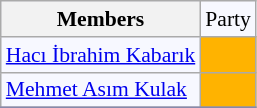<table class=wikitable style="border:1px solid #8888aa; background-color:#f7f8ff; padding:0px; font-size:90%;">
<tr>
<th>Members</th>
<td>Party</td>
</tr>
<tr>
<td><a href='#'>Hacı İbrahim Kabarık</a></td>
<td style="background: #ffb300"></td>
</tr>
<tr>
<td><a href='#'>Mehmet Asım Kulak</a></td>
<td style="background: #ffb300"></td>
</tr>
<tr>
</tr>
</table>
